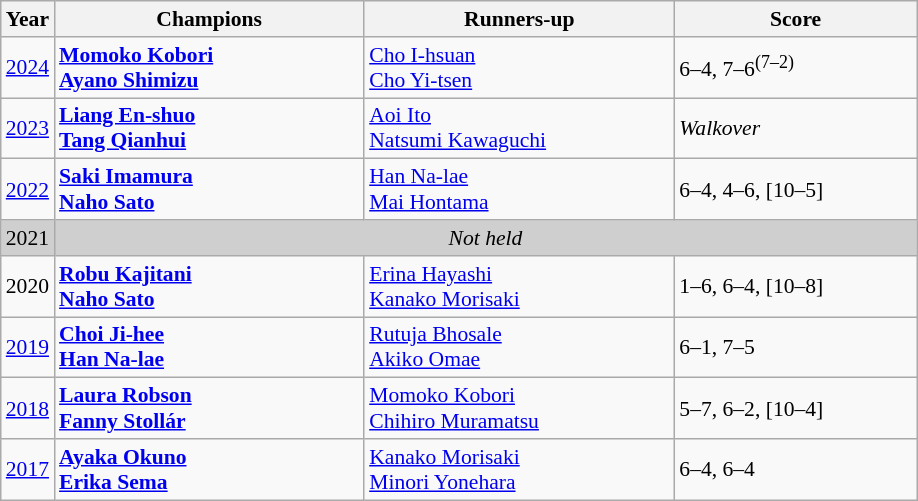<table class="wikitable" style="font-size:90%">
<tr>
<th>Year</th>
<th width="200">Champions</th>
<th width="200">Runners-up</th>
<th width="155">Score</th>
</tr>
<tr>
<td><a href='#'>2024</a></td>
<td> <strong><a href='#'>Momoko Kobori</a></strong><br> <strong><a href='#'>Ayano Shimizu</a></strong></td>
<td> <a href='#'>Cho I-hsuan</a><br> <a href='#'>Cho Yi-tsen</a></td>
<td>6–4, 7–6<sup>(7–2)</sup></td>
</tr>
<tr>
<td><a href='#'>2023</a></td>
<td> <strong><a href='#'>Liang En-shuo</a></strong><br> <strong><a href='#'>Tang Qianhui</a></strong></td>
<td> <a href='#'>Aoi Ito</a><br> <a href='#'>Natsumi Kawaguchi</a></td>
<td><em>Walkover</em></td>
</tr>
<tr>
<td><a href='#'>2022</a></td>
<td> <strong><a href='#'>Saki Imamura</a></strong><br> <strong><a href='#'>Naho Sato</a></strong></td>
<td> <a href='#'>Han Na-lae</a><br> <a href='#'>Mai Hontama</a></td>
<td>6–4, 4–6, [10–5]</td>
</tr>
<tr>
<td style="background:#cfcfcf">2021</td>
<td colspan=3 align=center style="background:#cfcfcf"><em>Not held</em></td>
</tr>
<tr>
<td>2020</td>
<td> <strong><a href='#'>Robu Kajitani</a></strong><br> <strong><a href='#'>Naho Sato</a></strong></td>
<td> <a href='#'>Erina Hayashi</a><br> <a href='#'>Kanako Morisaki</a></td>
<td>1–6, 6–4, [10–8]</td>
</tr>
<tr>
<td><a href='#'>2019</a></td>
<td> <strong><a href='#'>Choi Ji-hee</a></strong><br> <strong><a href='#'>Han Na-lae</a></strong></td>
<td> <a href='#'>Rutuja Bhosale</a><br> <a href='#'>Akiko Omae</a></td>
<td>6–1, 7–5</td>
</tr>
<tr>
<td><a href='#'>2018</a></td>
<td> <strong><a href='#'>Laura Robson</a></strong><br> <strong><a href='#'>Fanny Stollár</a></strong></td>
<td> <a href='#'>Momoko Kobori</a><br> <a href='#'>Chihiro Muramatsu</a></td>
<td>5–7, 6–2, [10–4]</td>
</tr>
<tr>
<td><a href='#'>2017</a></td>
<td> <strong><a href='#'>Ayaka Okuno</a></strong><br> <strong><a href='#'>Erika Sema</a></strong></td>
<td> <a href='#'>Kanako Morisaki</a><br> <a href='#'>Minori Yonehara</a></td>
<td>6–4, 6–4</td>
</tr>
</table>
